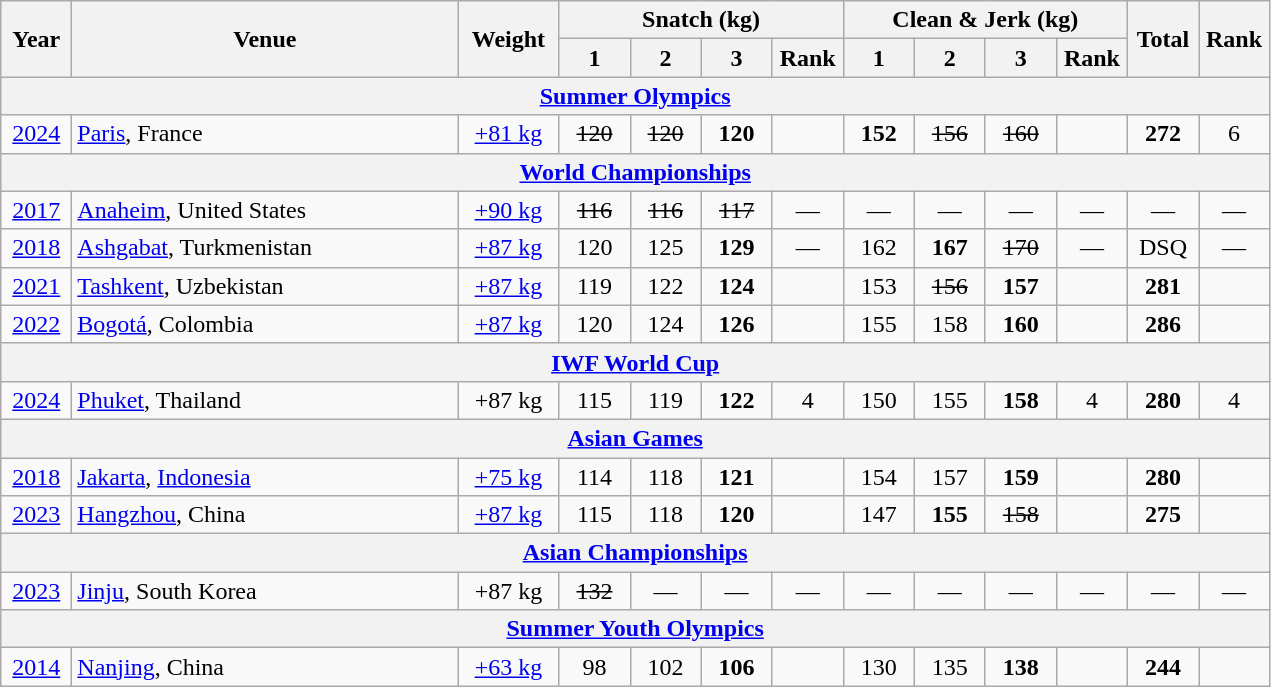<table class = "wikitable" style="text-align:center;">
<tr>
<th rowspan="2" style="width:40px;">Year</th>
<th rowspan="2" style="width:250px;">Venue</th>
<th rowspan="2" style="width:60px;">Weight</th>
<th colspan=4>Snatch (kg)</th>
<th colspan=4>Clean & Jerk (kg)</th>
<th rowspan="2" style="width:40px;">Total</th>
<th rowspan="2" style="width:40px;">Rank</th>
</tr>
<tr>
<th width=40>1</th>
<th width=40>2</th>
<th width=40>3</th>
<th width=40>Rank</th>
<th width=40>1</th>
<th width=40>2</th>
<th width=40>3</th>
<th width=40>Rank</th>
</tr>
<tr>
<th colspan=13><a href='#'>Summer Olympics</a></th>
</tr>
<tr>
<td><a href='#'>2024</a></td>
<td align=left><a href='#'>Paris</a>, France</td>
<td><a href='#'>+81 kg</a></td>
<td><s>120</s></td>
<td><s>120</s></td>
<td><strong>120</strong></td>
<td></td>
<td><strong>152</strong></td>
<td><s>156</s></td>
<td><s>160</s></td>
<td></td>
<td><strong>272</strong></td>
<td>6</td>
</tr>
<tr>
<th colspan=13><a href='#'>World Championships</a></th>
</tr>
<tr>
<td><a href='#'>2017</a></td>
<td align=left><a href='#'>Anaheim</a>, United States</td>
<td><a href='#'>+90 kg</a></td>
<td><s>116</s></td>
<td><s>116</s></td>
<td><s>117</s></td>
<td>—</td>
<td>—</td>
<td>—</td>
<td>—</td>
<td>—</td>
<td>—</td>
<td>—</td>
</tr>
<tr>
<td><a href='#'>2018</a></td>
<td align=left><a href='#'>Ashgabat</a>, Turkmenistan</td>
<td><a href='#'>+87 kg</a></td>
<td>120</td>
<td>125</td>
<td><strong>129</strong></td>
<td>—</td>
<td>162</td>
<td><strong>167</strong></td>
<td><s>170</s></td>
<td>—</td>
<td>DSQ</td>
<td>—</td>
</tr>
<tr>
<td><a href='#'>2021</a></td>
<td align=left><a href='#'>Tashkent</a>, Uzbekistan</td>
<td><a href='#'>+87 kg</a></td>
<td>119</td>
<td>122</td>
<td><strong>124</strong></td>
<td></td>
<td>153</td>
<td><s>156</s></td>
<td><strong>157</strong></td>
<td></td>
<td><strong>281</strong></td>
<td></td>
</tr>
<tr>
<td><a href='#'>2022</a></td>
<td align=left><a href='#'>Bogotá</a>, Colombia</td>
<td><a href='#'>+87 kg</a></td>
<td>120</td>
<td>124</td>
<td><strong>126</strong></td>
<td></td>
<td>155</td>
<td>158</td>
<td><strong>160</strong></td>
<td></td>
<td><strong>286</strong></td>
<td></td>
</tr>
<tr>
<th colspan=13><a href='#'>IWF World Cup</a></th>
</tr>
<tr>
<td><a href='#'>2024</a></td>
<td align=left><a href='#'>Phuket</a>, Thailand</td>
<td>+87 kg</td>
<td>115</td>
<td>119</td>
<td><strong>122</strong></td>
<td>4</td>
<td>150</td>
<td>155</td>
<td><strong>158</strong></td>
<td>4</td>
<td><strong>280</strong></td>
<td>4</td>
</tr>
<tr>
<th colspan=13><a href='#'>Asian Games</a></th>
</tr>
<tr>
<td><a href='#'>2018</a></td>
<td align=left><a href='#'>Jakarta</a>, <a href='#'>Indonesia</a></td>
<td><a href='#'>+75 kg</a></td>
<td>114</td>
<td>118</td>
<td><strong>121</strong></td>
<td></td>
<td>154</td>
<td>157</td>
<td><strong>159</strong></td>
<td></td>
<td><strong>280</strong></td>
<td></td>
</tr>
<tr>
<td><a href='#'>2023</a></td>
<td align=left><a href='#'>Hangzhou</a>, China</td>
<td><a href='#'>+87 kg</a></td>
<td>115</td>
<td>118</td>
<td><strong>120</strong></td>
<td></td>
<td>147</td>
<td><strong>155</strong></td>
<td><s>158</s></td>
<td></td>
<td><strong>275</strong></td>
<td></td>
</tr>
<tr>
<th colspan=13><a href='#'>Asian Championships</a></th>
</tr>
<tr>
<td><a href='#'>2023</a></td>
<td align=left><a href='#'>Jinju</a>, South Korea</td>
<td>+87 kg</td>
<td><s>132</s></td>
<td>—</td>
<td>—</td>
<td>—</td>
<td>—</td>
<td>—</td>
<td>—</td>
<td>—</td>
<td>—</td>
<td>—</td>
</tr>
<tr>
<th colspan=13><a href='#'>Summer Youth Olympics</a></th>
</tr>
<tr>
<td><a href='#'>2014</a></td>
<td align=left><a href='#'>Nanjing</a>, China</td>
<td><a href='#'>+63 kg</a></td>
<td>98</td>
<td>102</td>
<td><strong>106</strong></td>
<td></td>
<td>130</td>
<td>135</td>
<td><strong>138</strong></td>
<td></td>
<td><strong>244</strong></td>
<td></td>
</tr>
</table>
